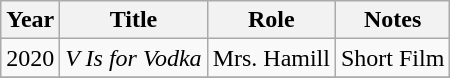<table class="wikitable plainrowheaders sortable">
<tr>
<th>Year</th>
<th>Title</th>
<th>Role</th>
<th>Notes</th>
</tr>
<tr>
<td>2020</td>
<td><em>V Is for Vodka</em></td>
<td>Mrs. Hamill</td>
<td>Short Film</td>
</tr>
<tr>
</tr>
</table>
